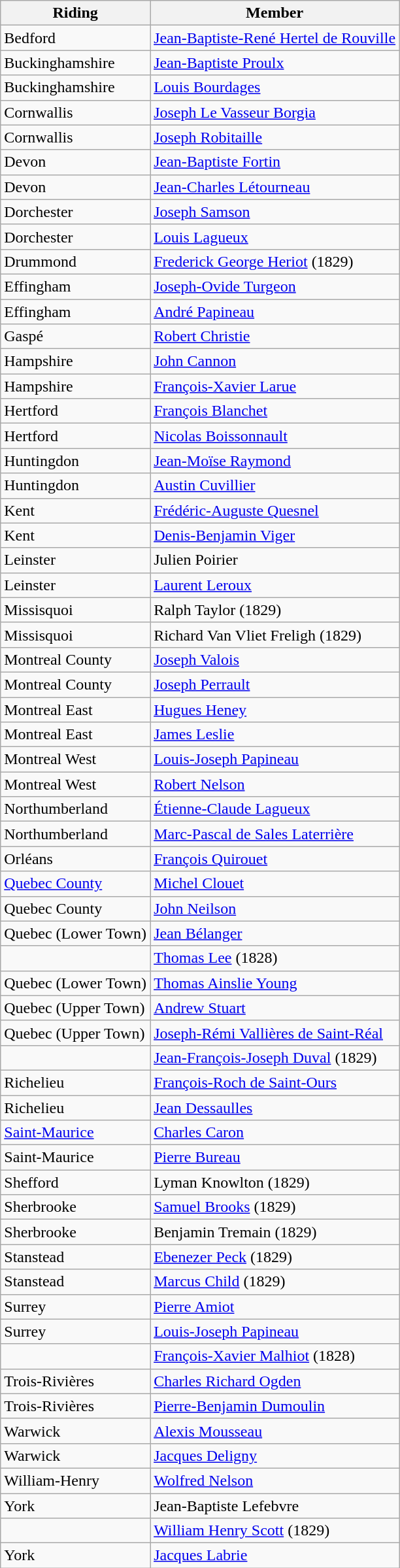<table class="wikitable">
<tr>
<th>Riding</th>
<th>Member</th>
</tr>
<tr>
<td>Bedford</td>
<td><a href='#'>Jean-Baptiste-René Hertel de Rouville</a></td>
</tr>
<tr>
<td>Buckinghamshire</td>
<td><a href='#'>Jean-Baptiste Proulx</a></td>
</tr>
<tr>
<td>Buckinghamshire</td>
<td><a href='#'>Louis Bourdages</a></td>
</tr>
<tr>
<td>Cornwallis</td>
<td><a href='#'>Joseph Le Vasseur Borgia</a></td>
</tr>
<tr>
<td>Cornwallis</td>
<td><a href='#'>Joseph Robitaille</a></td>
</tr>
<tr>
<td>Devon</td>
<td><a href='#'>Jean-Baptiste Fortin</a></td>
</tr>
<tr>
<td>Devon</td>
<td><a href='#'>Jean-Charles Létourneau</a></td>
</tr>
<tr>
<td>Dorchester</td>
<td><a href='#'>Joseph Samson</a></td>
</tr>
<tr>
<td>Dorchester</td>
<td><a href='#'>Louis Lagueux</a></td>
</tr>
<tr>
<td>Drummond </td>
<td><a href='#'>Frederick George Heriot</a> (1829)</td>
</tr>
<tr>
<td>Effingham</td>
<td><a href='#'>Joseph-Ovide Turgeon</a></td>
</tr>
<tr>
<td>Effingham</td>
<td><a href='#'>André Papineau</a></td>
</tr>
<tr>
<td>Gaspé</td>
<td><a href='#'>Robert Christie</a></td>
</tr>
<tr>
<td>Hampshire</td>
<td><a href='#'>John Cannon</a></td>
</tr>
<tr>
<td>Hampshire</td>
<td><a href='#'>François-Xavier Larue</a></td>
</tr>
<tr>
<td>Hertford</td>
<td><a href='#'>François Blanchet</a></td>
</tr>
<tr>
<td>Hertford</td>
<td><a href='#'>Nicolas Boissonnault</a></td>
</tr>
<tr>
<td>Huntingdon</td>
<td><a href='#'>Jean-Moïse Raymond</a></td>
</tr>
<tr>
<td>Huntingdon</td>
<td><a href='#'>Austin Cuvillier</a></td>
</tr>
<tr>
<td>Kent</td>
<td><a href='#'>Frédéric-Auguste Quesnel</a></td>
</tr>
<tr>
<td>Kent</td>
<td><a href='#'>Denis-Benjamin Viger</a></td>
</tr>
<tr>
<td>Leinster</td>
<td>Julien Poirier</td>
</tr>
<tr>
<td>Leinster</td>
<td><a href='#'>Laurent Leroux</a></td>
</tr>
<tr>
<td>Missisquoi </td>
<td>Ralph Taylor (1829)</td>
</tr>
<tr>
<td>Missisquoi </td>
<td>Richard Van Vliet Freligh (1829)</td>
</tr>
<tr>
<td>Montreal County</td>
<td><a href='#'>Joseph Valois</a></td>
</tr>
<tr>
<td>Montreal County</td>
<td><a href='#'>Joseph Perrault</a></td>
</tr>
<tr>
<td>Montreal East</td>
<td><a href='#'>Hugues Heney</a></td>
</tr>
<tr>
<td>Montreal East</td>
<td><a href='#'>James Leslie</a></td>
</tr>
<tr>
<td>Montreal West</td>
<td><a href='#'>Louis-Joseph Papineau</a></td>
</tr>
<tr>
<td>Montreal West</td>
<td><a href='#'>Robert Nelson</a></td>
</tr>
<tr>
<td>Northumberland</td>
<td><a href='#'>Étienne-Claude Lagueux</a></td>
</tr>
<tr>
<td>Northumberland</td>
<td><a href='#'>Marc-Pascal de Sales Laterrière</a></td>
</tr>
<tr>
<td>Orléans</td>
<td><a href='#'>François Quirouet</a></td>
</tr>
<tr>
<td><a href='#'>Quebec County</a></td>
<td><a href='#'>Michel Clouet</a></td>
</tr>
<tr>
<td>Quebec County</td>
<td><a href='#'>John Neilson</a></td>
</tr>
<tr>
<td>Quebec (Lower Town)</td>
<td><a href='#'>Jean Bélanger</a></td>
</tr>
<tr>
<td></td>
<td><a href='#'>Thomas Lee</a> (1828)</td>
</tr>
<tr>
<td>Quebec (Lower Town)</td>
<td><a href='#'>Thomas Ainslie Young</a></td>
</tr>
<tr>
<td>Quebec (Upper Town)</td>
<td><a href='#'>Andrew Stuart</a></td>
</tr>
<tr>
<td>Quebec (Upper Town)</td>
<td><a href='#'>Joseph-Rémi Vallières de Saint-Réal</a></td>
</tr>
<tr>
<td></td>
<td><a href='#'>Jean-François-Joseph Duval</a> (1829)</td>
</tr>
<tr>
<td>Richelieu</td>
<td><a href='#'>François-Roch de Saint-Ours</a></td>
</tr>
<tr>
<td>Richelieu</td>
<td><a href='#'>Jean Dessaulles</a></td>
</tr>
<tr>
<td><a href='#'>Saint-Maurice</a></td>
<td><a href='#'>Charles Caron</a></td>
</tr>
<tr>
<td>Saint-Maurice</td>
<td><a href='#'>Pierre Bureau</a></td>
</tr>
<tr>
<td>Shefford </td>
<td>Lyman Knowlton (1829)</td>
</tr>
<tr>
<td>Sherbrooke </td>
<td><a href='#'>Samuel Brooks</a> (1829)</td>
</tr>
<tr>
<td>Sherbrooke </td>
<td>Benjamin Tremain (1829)</td>
</tr>
<tr>
<td>Stanstead </td>
<td><a href='#'>Ebenezer Peck</a> (1829)</td>
</tr>
<tr>
<td>Stanstead </td>
<td><a href='#'>Marcus Child</a> (1829)</td>
</tr>
<tr>
<td>Surrey</td>
<td><a href='#'>Pierre Amiot</a></td>
</tr>
<tr>
<td>Surrey</td>
<td><a href='#'>Louis-Joseph Papineau</a></td>
</tr>
<tr>
<td></td>
<td><a href='#'>François-Xavier Malhiot</a> (1828)</td>
</tr>
<tr>
<td>Trois-Rivières</td>
<td><a href='#'>Charles Richard Ogden</a></td>
</tr>
<tr>
<td>Trois-Rivières</td>
<td><a href='#'>Pierre-Benjamin Dumoulin</a></td>
</tr>
<tr>
<td>Warwick</td>
<td><a href='#'>Alexis Mousseau</a></td>
</tr>
<tr>
<td>Warwick</td>
<td><a href='#'>Jacques Deligny</a></td>
</tr>
<tr>
<td>William-Henry</td>
<td><a href='#'>Wolfred Nelson</a></td>
</tr>
<tr>
<td>York</td>
<td>Jean-Baptiste Lefebvre</td>
</tr>
<tr>
<td></td>
<td><a href='#'>William Henry Scott</a> (1829)</td>
</tr>
<tr>
<td>York</td>
<td><a href='#'>Jacques Labrie</a></td>
</tr>
</table>
